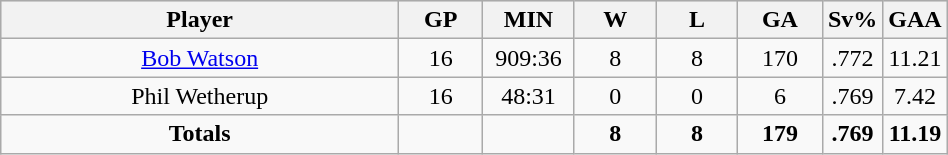<table class="wikitable sortable" width="50%">
<tr align="center"  bgcolor="#dddddd">
<th width="50%">Player</th>
<th width="10%">GP</th>
<th width="10%">MIN</th>
<th width="10%">W</th>
<th width="10%">L</th>
<th width="10%">GA</th>
<th width="10%">Sv%</th>
<th width="10%">GAA</th>
</tr>
<tr align=center>
<td><a href='#'>Bob Watson</a></td>
<td>16</td>
<td>909:36</td>
<td>8</td>
<td>8</td>
<td>170</td>
<td>.772</td>
<td>11.21</td>
</tr>
<tr align=center>
<td>Phil Wetherup</td>
<td>16</td>
<td>48:31</td>
<td>0</td>
<td>0</td>
<td>6</td>
<td>.769</td>
<td>7.42</td>
</tr>
<tr align=center>
<td><strong>Totals</strong></td>
<td></td>
<td></td>
<td><strong>8</strong></td>
<td><strong>8</strong></td>
<td><strong> 179</strong></td>
<td><strong> .769</strong></td>
<td><strong> 11.19</strong></td>
</tr>
</table>
